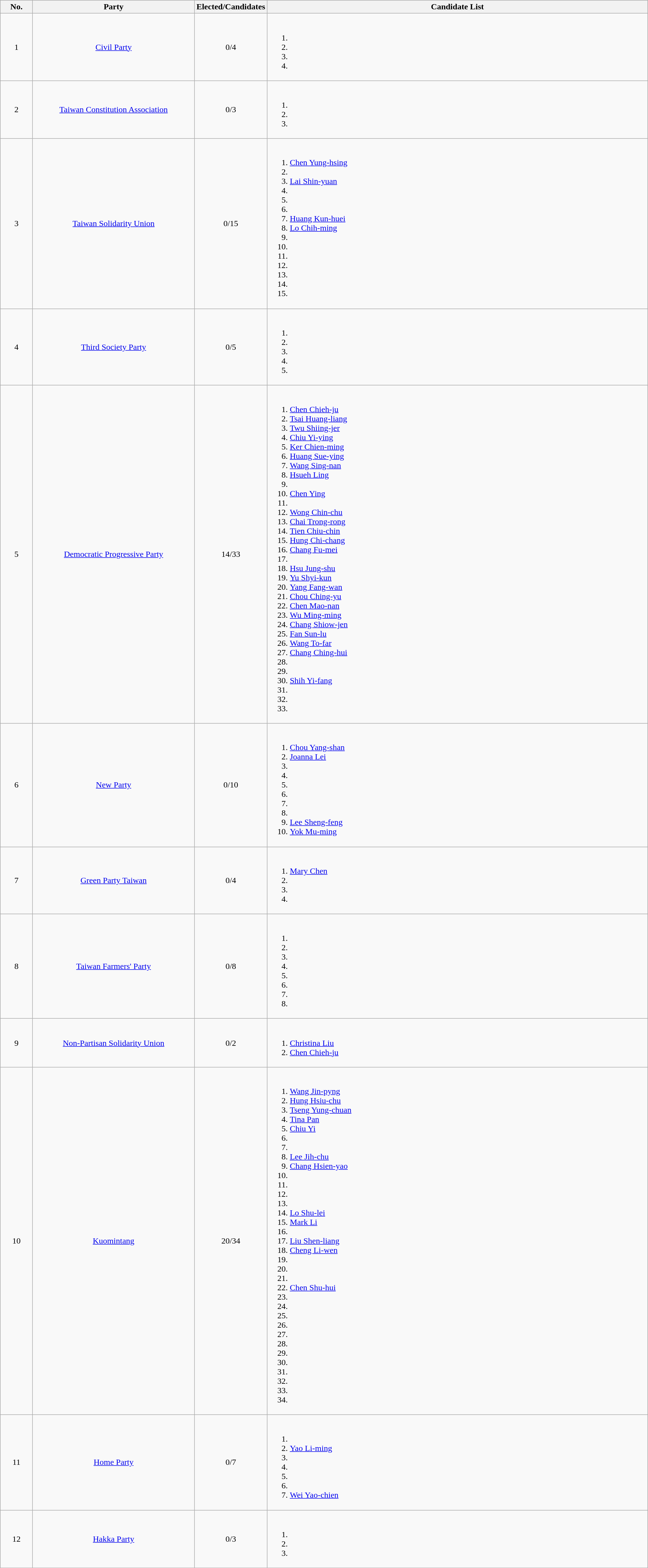<table class=wikitable style="text-align:center">
<tr>
<th style="width:5%">No.</th>
<th style="width:25%">Party</th>
<th style="width:10%">Elected/Candidates</th>
<th>Candidate List<br></th>
</tr>
<tr>
<td>1</td>
<td><a href='#'>Civil Party</a></td>
<td>0/4</td>
<td align=left><br><ol><li></li><li></li><li></li><li></li></ol></td>
</tr>
<tr>
<td>2</td>
<td><a href='#'>Taiwan Constitution Association</a></td>
<td>0/3</td>
<td align=left><br><ol><li></li><li></li><li></li></ol></td>
</tr>
<tr>
<td>3</td>
<td><a href='#'>Taiwan Solidarity Union</a></td>
<td>0/15</td>
<td align=left><br><ol><li><a href='#'>Chen Yung-hsing</a></li><li></li><li><a href='#'>Lai Shin-yuan</a></li><li></li><li></li><li></li><li><a href='#'>Huang Kun-huei</a></li><li><a href='#'>Lo Chih-ming</a></li><li></li><li></li><li></li><li></li><li></li><li></li><li></li></ol></td>
</tr>
<tr>
<td>4</td>
<td><a href='#'>Third Society Party</a></td>
<td>0/5</td>
<td align=left><br><ol><li></li><li></li><li></li><li></li><li></li></ol></td>
</tr>
<tr>
<td>5</td>
<td><a href='#'>Democratic Progressive Party</a></td>
<td>14/33</td>
<td align=left><br><ol><li><a href='#'>Chen Chieh-ju</a></li><li><a href='#'>Tsai Huang-liang</a></li><li><a href='#'>Twu Shiing-jer</a></li><li><a href='#'>Chiu Yi-ying</a></li><li><a href='#'>Ker Chien-ming</a></li><li><a href='#'>Huang Sue-ying</a></li><li><a href='#'>Wang Sing-nan</a></li><li><a href='#'>Hsueh Ling</a></li><li></li><li><a href='#'>Chen Ying</a></li><li></li><li><a href='#'>Wong Chin-chu</a></li><li><a href='#'>Chai Trong-rong</a></li><li><a href='#'>Tien Chiu-chin</a></li><li><a href='#'>Hung Chi-chang</a></li><li><a href='#'>Chang Fu-mei</a></li><li></li><li><a href='#'>Hsu Jung-shu</a></li><li><a href='#'>Yu Shyi-kun</a></li><li><a href='#'>Yang Fang-wan</a></li><li><a href='#'>Chou Ching-yu</a></li><li><a href='#'>Chen Mao-nan</a></li><li><a href='#'>Wu Ming-ming</a></li><li><a href='#'>Chang Shiow-jen</a></li><li><a href='#'>Fan Sun-lu</a></li><li><a href='#'>Wang To-far</a></li><li><a href='#'>Chang Ching-hui</a></li><li></li><li></li><li><a href='#'>Shih Yi-fang</a></li><li></li><li></li><li></li></ol></td>
</tr>
<tr>
<td>6</td>
<td><a href='#'>New Party</a></td>
<td>0/10</td>
<td align=left><br><ol><li><a href='#'>Chou Yang-shan</a></li><li><a href='#'>Joanna Lei</a></li><li></li><li></li><li></li><li></li><li></li><li></li><li><a href='#'>Lee Sheng-feng</a></li><li><a href='#'>Yok Mu-ming</a></li></ol></td>
</tr>
<tr>
<td>7</td>
<td><a href='#'>Green Party Taiwan</a></td>
<td>0/4</td>
<td align=left><br><ol><li><a href='#'>Mary Chen</a></li><li></li><li></li><li></li></ol></td>
</tr>
<tr>
<td>8</td>
<td><a href='#'>Taiwan Farmers' Party</a></td>
<td>0/8</td>
<td align=left><br><ol><li></li><li></li><li></li><li></li><li></li><li></li><li></li><li></li></ol></td>
</tr>
<tr>
<td>9</td>
<td><a href='#'>Non-Partisan Solidarity Union</a></td>
<td>0/2</td>
<td align=left><br><ol><li><a href='#'>Christina Liu</a></li><li><a href='#'>Chen Chieh-ju</a></li></ol></td>
</tr>
<tr>
<td>10</td>
<td><a href='#'>Kuomintang</a></td>
<td>20/34</td>
<td align=left><br><ol><li><a href='#'>Wang Jin-pyng</a></li><li><a href='#'>Hung Hsiu-chu</a></li><li><a href='#'>Tseng Yung-chuan</a></li><li><a href='#'>Tina Pan</a></li><li><a href='#'>Chiu Yi</a></li><li> </li><li></li><li><a href='#'>Lee Jih-chu</a></li><li><a href='#'>Chang Hsien-yao</a></li><li></li><li></li><li></li><li></li><li><a href='#'>Lo Shu-lei</a> </li><li><a href='#'>Mark Li</a></li><li></li><li><a href='#'>Liu Shen-liang</a></li><li><a href='#'>Cheng Li-wen</a></li><li></li><li></li><li></li><li><a href='#'>Chen Shu-hui</a></li><li></li><li></li><li></li><li></li><li></li><li></li><li></li><li> </li><li></li><li></li><li></li><li></li></ol></td>
</tr>
<tr>
<td>11</td>
<td><a href='#'>Home Party</a></td>
<td>0/7</td>
<td align=left><br><ol><li></li><li><a href='#'>Yao Li-ming</a></li><li></li><li></li><li></li><li></li><li><a href='#'>Wei Yao-chien</a></li></ol></td>
</tr>
<tr>
<td>12</td>
<td><a href='#'>Hakka Party</a></td>
<td>0/3</td>
<td align=left><br><ol><li></li><li></li><li></li></ol></td>
</tr>
</table>
